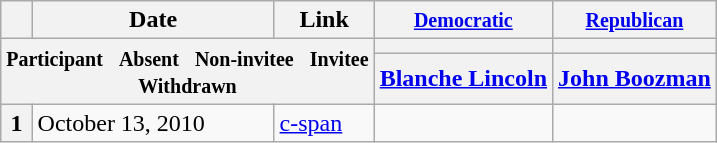<table class="wikitable">
<tr>
<th scope="col"></th>
<th scope="col">Date</th>
<th scope="col">Link</th>
<th scope="col"><small><a href='#'>Democratic</a></small></th>
<th scope="col"><small><a href='#'>Republican</a></small></th>
</tr>
<tr>
<th colspan="3" rowspan="2"> <small>Participant  </small> <small>Absent  </small> <small>Non-invitee  </small> <small>Invitee</small><br><small> Withdrawn</small></th>
<th scope="col"></th>
<th scope="col"></th>
</tr>
<tr>
<th scope="col"><a href='#'>Blanche Lincoln</a></th>
<th scope="col"><a href='#'>John Boozman</a></th>
</tr>
<tr>
<th scope="row">1</th>
<td>October 13, 2010</td>
<td><a href='#'>c-span</a></td>
<td></td>
<td></td>
</tr>
</table>
